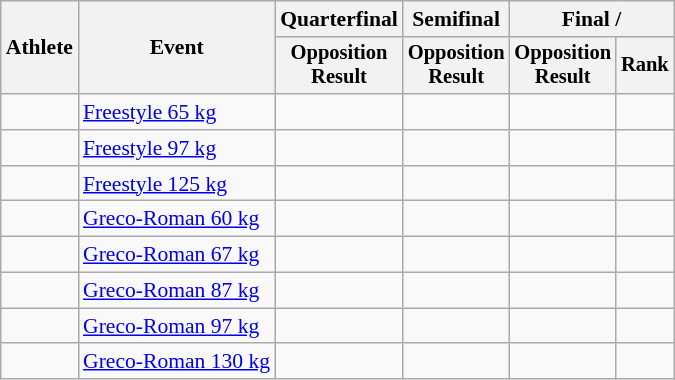<table class=wikitable style=font-size:90%;text-align:center>
<tr>
<th rowspan=2>Athlete</th>
<th rowspan=2>Event</th>
<th>Quarterfinal</th>
<th>Semifinal</th>
<th colspan=2>Final / </th>
</tr>
<tr style=font-size:95%>
<th>Opposition<br>Result</th>
<th>Opposition<br>Result</th>
<th>Opposition<br>Result</th>
<th>Rank</th>
</tr>
<tr>
<td align=left></td>
<td align=left><a href='#'>Freestyle 65 kg</a></td>
<td></td>
<td></td>
<td></td>
<td></td>
</tr>
<tr>
<td align=left></td>
<td align=left><a href='#'>Freestyle 97 kg</a></td>
<td></td>
<td></td>
<td></td>
<td></td>
</tr>
<tr>
<td align=left></td>
<td align=left><a href='#'>Freestyle 125 kg</a></td>
<td></td>
<td></td>
<td></td>
<td></td>
</tr>
<tr>
<td align=left></td>
<td align=left><a href='#'>Greco-Roman 60 kg</a></td>
<td></td>
<td></td>
<td></td>
<td></td>
</tr>
<tr>
<td align=left></td>
<td align=left><a href='#'>Greco-Roman 67 kg</a></td>
<td></td>
<td></td>
<td></td>
<td></td>
</tr>
<tr>
<td align=left></td>
<td align=left><a href='#'>Greco-Roman 87 kg</a></td>
<td></td>
<td></td>
<td></td>
<td></td>
</tr>
<tr>
<td align=left></td>
<td align=left><a href='#'>Greco-Roman 97 kg</a></td>
<td></td>
<td></td>
<td></td>
<td></td>
</tr>
<tr>
<td align=left></td>
<td align=left><a href='#'>Greco-Roman 130 kg</a></td>
<td></td>
<td></td>
<td></td>
<td></td>
</tr>
</table>
